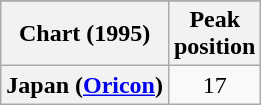<table class="wikitable plainrowheaders" style="text-align:center">
<tr>
</tr>
<tr>
<th scope="col">Chart (1995)</th>
<th scope="col">Peak<br>position</th>
</tr>
<tr>
<th scope="row">Japan (<a href='#'>Oricon</a>)</th>
<td>17</td>
</tr>
</table>
